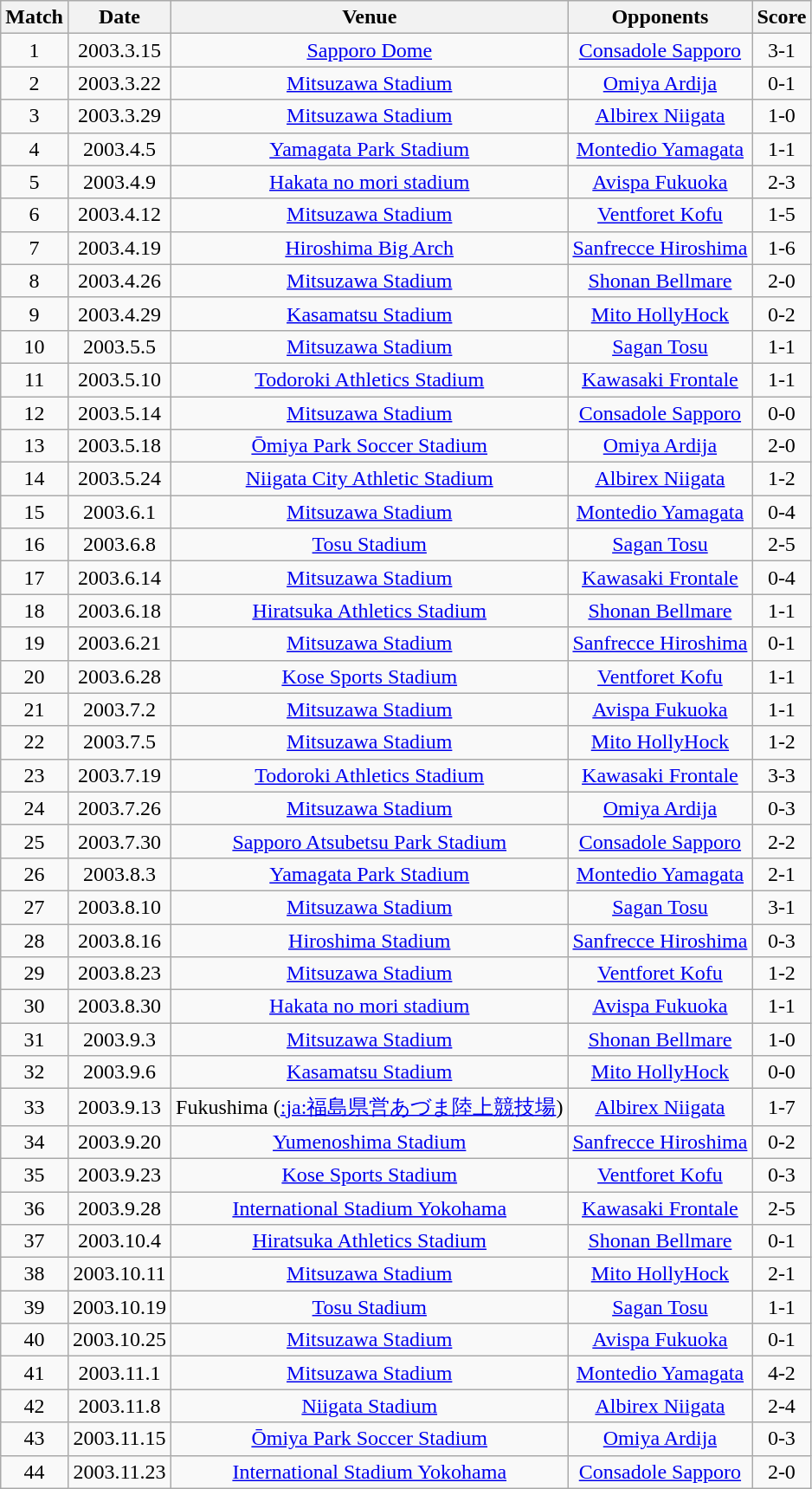<table class="wikitable" style="text-align:center;">
<tr>
<th>Match</th>
<th>Date</th>
<th>Venue</th>
<th>Opponents</th>
<th>Score</th>
</tr>
<tr>
<td>1</td>
<td>2003.3.15</td>
<td><a href='#'>Sapporo Dome</a></td>
<td><a href='#'>Consadole Sapporo</a></td>
<td>3-1</td>
</tr>
<tr>
<td>2</td>
<td>2003.3.22</td>
<td><a href='#'>Mitsuzawa Stadium</a></td>
<td><a href='#'>Omiya Ardija</a></td>
<td>0-1</td>
</tr>
<tr>
<td>3</td>
<td>2003.3.29</td>
<td><a href='#'>Mitsuzawa Stadium</a></td>
<td><a href='#'>Albirex Niigata</a></td>
<td>1-0</td>
</tr>
<tr>
<td>4</td>
<td>2003.4.5</td>
<td><a href='#'>Yamagata Park Stadium</a></td>
<td><a href='#'>Montedio Yamagata</a></td>
<td>1-1</td>
</tr>
<tr>
<td>5</td>
<td>2003.4.9</td>
<td><a href='#'>Hakata no mori stadium</a></td>
<td><a href='#'>Avispa Fukuoka</a></td>
<td>2-3</td>
</tr>
<tr>
<td>6</td>
<td>2003.4.12</td>
<td><a href='#'>Mitsuzawa Stadium</a></td>
<td><a href='#'>Ventforet Kofu</a></td>
<td>1-5</td>
</tr>
<tr>
<td>7</td>
<td>2003.4.19</td>
<td><a href='#'>Hiroshima Big Arch</a></td>
<td><a href='#'>Sanfrecce Hiroshima</a></td>
<td>1-6</td>
</tr>
<tr>
<td>8</td>
<td>2003.4.26</td>
<td><a href='#'>Mitsuzawa Stadium</a></td>
<td><a href='#'>Shonan Bellmare</a></td>
<td>2-0</td>
</tr>
<tr>
<td>9</td>
<td>2003.4.29</td>
<td><a href='#'>Kasamatsu Stadium</a></td>
<td><a href='#'>Mito HollyHock</a></td>
<td>0-2</td>
</tr>
<tr>
<td>10</td>
<td>2003.5.5</td>
<td><a href='#'>Mitsuzawa Stadium</a></td>
<td><a href='#'>Sagan Tosu</a></td>
<td>1-1</td>
</tr>
<tr>
<td>11</td>
<td>2003.5.10</td>
<td><a href='#'>Todoroki Athletics Stadium</a></td>
<td><a href='#'>Kawasaki Frontale</a></td>
<td>1-1</td>
</tr>
<tr>
<td>12</td>
<td>2003.5.14</td>
<td><a href='#'>Mitsuzawa Stadium</a></td>
<td><a href='#'>Consadole Sapporo</a></td>
<td>0-0</td>
</tr>
<tr>
<td>13</td>
<td>2003.5.18</td>
<td><a href='#'>Ōmiya Park Soccer Stadium</a></td>
<td><a href='#'>Omiya Ardija</a></td>
<td>2-0</td>
</tr>
<tr>
<td>14</td>
<td>2003.5.24</td>
<td><a href='#'>Niigata City Athletic Stadium</a></td>
<td><a href='#'>Albirex Niigata</a></td>
<td>1-2</td>
</tr>
<tr>
<td>15</td>
<td>2003.6.1</td>
<td><a href='#'>Mitsuzawa Stadium</a></td>
<td><a href='#'>Montedio Yamagata</a></td>
<td>0-4</td>
</tr>
<tr>
<td>16</td>
<td>2003.6.8</td>
<td><a href='#'>Tosu Stadium</a></td>
<td><a href='#'>Sagan Tosu</a></td>
<td>2-5</td>
</tr>
<tr>
<td>17</td>
<td>2003.6.14</td>
<td><a href='#'>Mitsuzawa Stadium</a></td>
<td><a href='#'>Kawasaki Frontale</a></td>
<td>0-4</td>
</tr>
<tr>
<td>18</td>
<td>2003.6.18</td>
<td><a href='#'>Hiratsuka Athletics Stadium</a></td>
<td><a href='#'>Shonan Bellmare</a></td>
<td>1-1</td>
</tr>
<tr>
<td>19</td>
<td>2003.6.21</td>
<td><a href='#'>Mitsuzawa Stadium</a></td>
<td><a href='#'>Sanfrecce Hiroshima</a></td>
<td>0-1</td>
</tr>
<tr>
<td>20</td>
<td>2003.6.28</td>
<td><a href='#'>Kose Sports Stadium</a></td>
<td><a href='#'>Ventforet Kofu</a></td>
<td>1-1</td>
</tr>
<tr>
<td>21</td>
<td>2003.7.2</td>
<td><a href='#'>Mitsuzawa Stadium</a></td>
<td><a href='#'>Avispa Fukuoka</a></td>
<td>1-1</td>
</tr>
<tr>
<td>22</td>
<td>2003.7.5</td>
<td><a href='#'>Mitsuzawa Stadium</a></td>
<td><a href='#'>Mito HollyHock</a></td>
<td>1-2</td>
</tr>
<tr>
<td>23</td>
<td>2003.7.19</td>
<td><a href='#'>Todoroki Athletics Stadium</a></td>
<td><a href='#'>Kawasaki Frontale</a></td>
<td>3-3</td>
</tr>
<tr>
<td>24</td>
<td>2003.7.26</td>
<td><a href='#'>Mitsuzawa Stadium</a></td>
<td><a href='#'>Omiya Ardija</a></td>
<td>0-3</td>
</tr>
<tr>
<td>25</td>
<td>2003.7.30</td>
<td><a href='#'>Sapporo Atsubetsu Park Stadium</a></td>
<td><a href='#'>Consadole Sapporo</a></td>
<td>2-2</td>
</tr>
<tr>
<td>26</td>
<td>2003.8.3</td>
<td><a href='#'>Yamagata Park Stadium</a></td>
<td><a href='#'>Montedio Yamagata</a></td>
<td>2-1</td>
</tr>
<tr>
<td>27</td>
<td>2003.8.10</td>
<td><a href='#'>Mitsuzawa Stadium</a></td>
<td><a href='#'>Sagan Tosu</a></td>
<td>3-1</td>
</tr>
<tr>
<td>28</td>
<td>2003.8.16</td>
<td><a href='#'>Hiroshima Stadium</a></td>
<td><a href='#'>Sanfrecce Hiroshima</a></td>
<td>0-3</td>
</tr>
<tr>
<td>29</td>
<td>2003.8.23</td>
<td><a href='#'>Mitsuzawa Stadium</a></td>
<td><a href='#'>Ventforet Kofu</a></td>
<td>1-2</td>
</tr>
<tr>
<td>30</td>
<td>2003.8.30</td>
<td><a href='#'>Hakata no mori stadium</a></td>
<td><a href='#'>Avispa Fukuoka</a></td>
<td>1-1</td>
</tr>
<tr>
<td>31</td>
<td>2003.9.3</td>
<td><a href='#'>Mitsuzawa Stadium</a></td>
<td><a href='#'>Shonan Bellmare</a></td>
<td>1-0</td>
</tr>
<tr>
<td>32</td>
<td>2003.9.6</td>
<td><a href='#'>Kasamatsu Stadium</a></td>
<td><a href='#'>Mito HollyHock</a></td>
<td>0-0</td>
</tr>
<tr>
<td>33</td>
<td>2003.9.13</td>
<td>Fukushima (<a href='#'>:ja:福島県営あづま陸上競技場</a>)</td>
<td><a href='#'>Albirex Niigata</a></td>
<td>1-7</td>
</tr>
<tr>
<td>34</td>
<td>2003.9.20</td>
<td><a href='#'>Yumenoshima Stadium</a></td>
<td><a href='#'>Sanfrecce Hiroshima</a></td>
<td>0-2</td>
</tr>
<tr>
<td>35</td>
<td>2003.9.23</td>
<td><a href='#'>Kose Sports Stadium</a></td>
<td><a href='#'>Ventforet Kofu</a></td>
<td>0-3</td>
</tr>
<tr>
<td>36</td>
<td>2003.9.28</td>
<td><a href='#'>International Stadium Yokohama</a></td>
<td><a href='#'>Kawasaki Frontale</a></td>
<td>2-5</td>
</tr>
<tr>
<td>37</td>
<td>2003.10.4</td>
<td><a href='#'>Hiratsuka Athletics Stadium</a></td>
<td><a href='#'>Shonan Bellmare</a></td>
<td>0-1</td>
</tr>
<tr>
<td>38</td>
<td>2003.10.11</td>
<td><a href='#'>Mitsuzawa Stadium</a></td>
<td><a href='#'>Mito HollyHock</a></td>
<td>2-1</td>
</tr>
<tr>
<td>39</td>
<td>2003.10.19</td>
<td><a href='#'>Tosu Stadium</a></td>
<td><a href='#'>Sagan Tosu</a></td>
<td>1-1</td>
</tr>
<tr>
<td>40</td>
<td>2003.10.25</td>
<td><a href='#'>Mitsuzawa Stadium</a></td>
<td><a href='#'>Avispa Fukuoka</a></td>
<td>0-1</td>
</tr>
<tr>
<td>41</td>
<td>2003.11.1</td>
<td><a href='#'>Mitsuzawa Stadium</a></td>
<td><a href='#'>Montedio Yamagata</a></td>
<td>4-2</td>
</tr>
<tr>
<td>42</td>
<td>2003.11.8</td>
<td><a href='#'>Niigata Stadium</a></td>
<td><a href='#'>Albirex Niigata</a></td>
<td>2-4</td>
</tr>
<tr>
<td>43</td>
<td>2003.11.15</td>
<td><a href='#'>Ōmiya Park Soccer Stadium</a></td>
<td><a href='#'>Omiya Ardija</a></td>
<td>0-3</td>
</tr>
<tr>
<td>44</td>
<td>2003.11.23</td>
<td><a href='#'>International Stadium Yokohama</a></td>
<td><a href='#'>Consadole Sapporo</a></td>
<td>2-0</td>
</tr>
</table>
